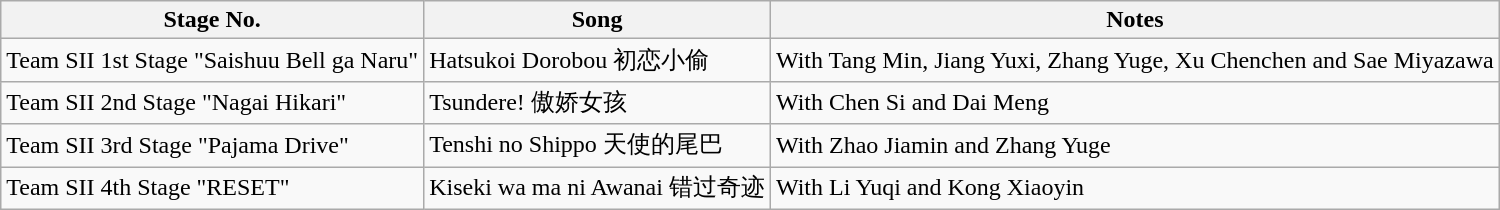<table class="wikitable">
<tr>
<th>Stage No.</th>
<th>Song</th>
<th>Notes</th>
</tr>
<tr>
<td>Team SII 1st Stage "Saishuu Bell ga Naru"</td>
<td>Hatsukoi Dorobou 初恋小偷</td>
<td>With Tang Min, Jiang Yuxi, Zhang Yuge, Xu Chenchen and Sae Miyazawa</td>
</tr>
<tr>
<td>Team SII 2nd Stage "Nagai Hikari"</td>
<td>Tsundere! 傲娇女孩</td>
<td>With Chen Si and Dai Meng</td>
</tr>
<tr>
<td>Team SII 3rd Stage "Pajama Drive"</td>
<td>Tenshi no Shippo 天使的尾巴</td>
<td>With Zhao Jiamin and Zhang Yuge</td>
</tr>
<tr>
<td>Team SII 4th Stage "RESET"</td>
<td>Kiseki wa ma ni Awanai 错过奇迹</td>
<td>With Li Yuqi and Kong Xiaoyin</td>
</tr>
</table>
